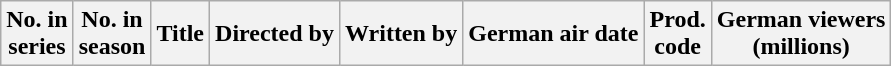<table class="wikitable">
<tr>
<th>No. in<br>series</th>
<th>No. in<br>season</th>
<th>Title</th>
<th>Directed by</th>
<th>Written by</th>
<th>German air date</th>
<th>Prod.<br>code</th>
<th>German viewers<br>(millions)<br>




</th>
</tr>
</table>
